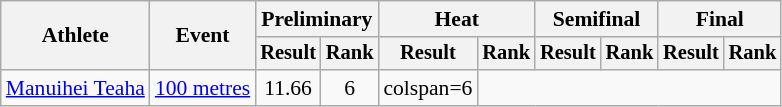<table class="wikitable" style="font-size:90%">
<tr>
<th rowspan="2">Athlete</th>
<th rowspan="2">Event</th>
<th colspan="2">Preliminary</th>
<th colspan="2">Heat</th>
<th colspan="2">Semifinal</th>
<th colspan="2">Final</th>
</tr>
<tr style="font-size:95%">
<th>Result</th>
<th>Rank</th>
<th>Result</th>
<th>Rank</th>
<th>Result</th>
<th>Rank</th>
<th>Result</th>
<th>Rank</th>
</tr>
<tr align=center>
<td align=left><a href='#'>Manuihei Teaha</a></td>
<td align=left><a href='#'>100 metres</a></td>
<td>11.66 </td>
<td>6</td>
<td>colspan=6 </td>
</tr>
</table>
